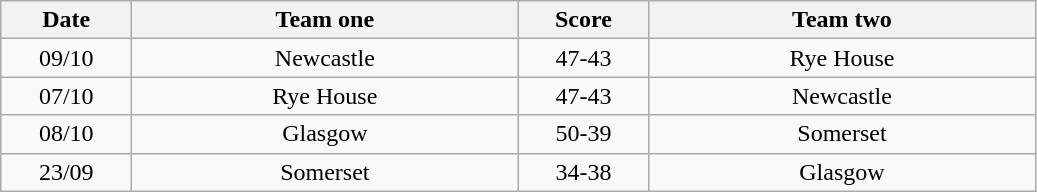<table class="wikitable" style="text-align: center">
<tr>
<th width=80>Date</th>
<th width=250>Team one</th>
<th width=80>Score</th>
<th width=250>Team two</th>
</tr>
<tr>
<td>09/10</td>
<td>Newcastle</td>
<td>47-43</td>
<td>Rye House</td>
</tr>
<tr>
<td>07/10</td>
<td>Rye House</td>
<td>47-43</td>
<td>Newcastle</td>
</tr>
<tr>
<td>08/10</td>
<td>Glasgow</td>
<td>50-39</td>
<td>Somerset</td>
</tr>
<tr>
<td>23/09</td>
<td>Somerset</td>
<td>34-38</td>
<td>Glasgow</td>
</tr>
</table>
